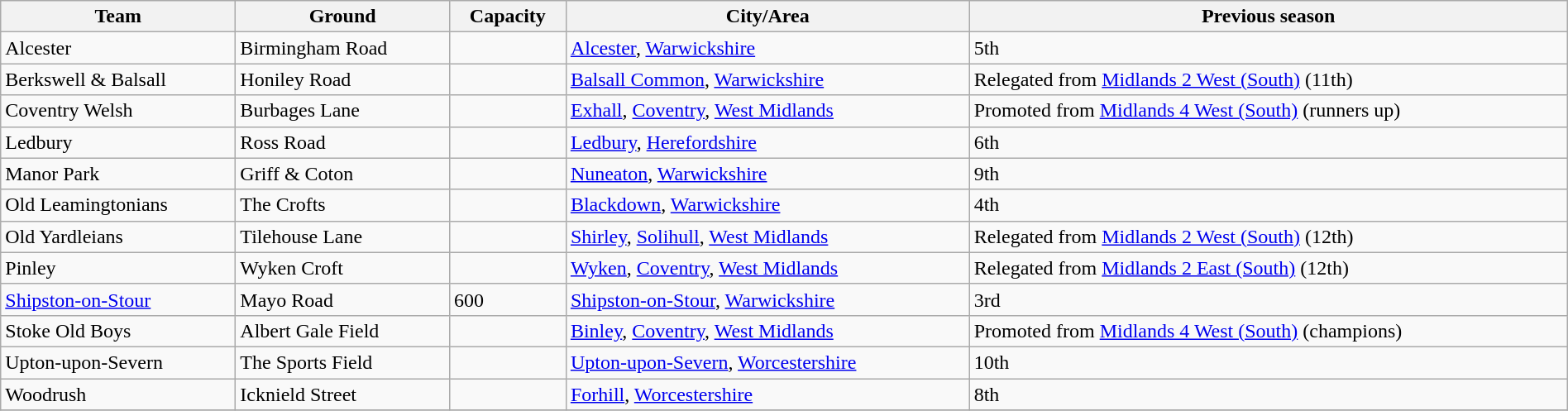<table class="wikitable sortable" width=100%>
<tr>
<th>Team</th>
<th>Ground</th>
<th>Capacity</th>
<th>City/Area</th>
<th>Previous season</th>
</tr>
<tr>
<td>Alcester</td>
<td>Birmingham Road</td>
<td></td>
<td><a href='#'>Alcester</a>, <a href='#'>Warwickshire</a></td>
<td>5th</td>
</tr>
<tr>
<td>Berkswell & Balsall</td>
<td>Honiley Road</td>
<td></td>
<td><a href='#'>Balsall Common</a>, <a href='#'>Warwickshire</a></td>
<td>Relegated from <a href='#'>Midlands 2 West (South)</a> (11th)</td>
</tr>
<tr>
<td>Coventry Welsh</td>
<td>Burbages Lane</td>
<td></td>
<td><a href='#'>Exhall</a>, <a href='#'>Coventry</a>, <a href='#'>West Midlands</a></td>
<td>Promoted from <a href='#'>Midlands 4 West (South)</a> (runners up)</td>
</tr>
<tr>
<td>Ledbury</td>
<td>Ross Road</td>
<td></td>
<td><a href='#'>Ledbury</a>, <a href='#'>Herefordshire</a></td>
<td>6th</td>
</tr>
<tr>
<td>Manor Park</td>
<td>Griff & Coton</td>
<td></td>
<td><a href='#'>Nuneaton</a>, <a href='#'>Warwickshire</a></td>
<td>9th</td>
</tr>
<tr>
<td>Old Leamingtonians</td>
<td>The Crofts</td>
<td></td>
<td><a href='#'>Blackdown</a>, <a href='#'>Warwickshire</a></td>
<td>4th</td>
</tr>
<tr>
<td>Old Yardleians</td>
<td>Tilehouse Lane</td>
<td></td>
<td><a href='#'>Shirley</a>, <a href='#'>Solihull</a>, <a href='#'>West Midlands</a></td>
<td>Relegated from <a href='#'>Midlands 2 West (South)</a> (12th)</td>
</tr>
<tr>
<td>Pinley</td>
<td>Wyken Croft</td>
<td></td>
<td><a href='#'>Wyken</a>, <a href='#'>Coventry</a>, <a href='#'>West Midlands</a></td>
<td>Relegated from <a href='#'>Midlands 2 East (South)</a> (12th)</td>
</tr>
<tr>
<td><a href='#'>Shipston-on-Stour</a></td>
<td>Mayo Road</td>
<td>600</td>
<td><a href='#'>Shipston-on-Stour</a>, <a href='#'>Warwickshire</a></td>
<td>3rd</td>
</tr>
<tr>
<td>Stoke Old Boys</td>
<td>Albert Gale Field</td>
<td></td>
<td><a href='#'>Binley</a>, <a href='#'>Coventry</a>, <a href='#'>West Midlands</a></td>
<td>Promoted from <a href='#'>Midlands 4 West (South)</a> (champions)</td>
</tr>
<tr>
<td>Upton-upon-Severn</td>
<td>The Sports Field</td>
<td></td>
<td><a href='#'>Upton-upon-Severn</a>, <a href='#'>Worcestershire</a></td>
<td>10th</td>
</tr>
<tr>
<td>Woodrush</td>
<td>Icknield Street</td>
<td></td>
<td><a href='#'>Forhill</a>, <a href='#'>Worcestershire</a></td>
<td>8th</td>
</tr>
<tr>
</tr>
</table>
